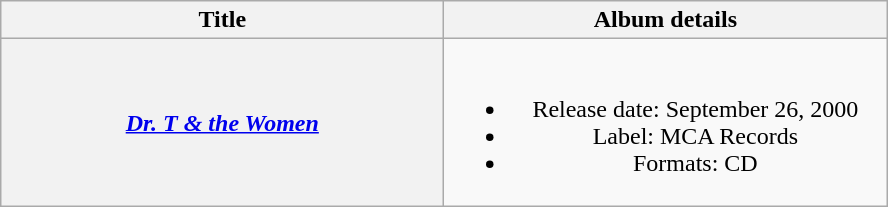<table class="wikitable plainrowheaders" style="text-align:center;">
<tr>
<th style="width:18em;">Title</th>
<th style="width:18em;">Album details</th>
</tr>
<tr>
<th scope="row"><em><a href='#'>Dr. T & the Women</a></em></th>
<td><br><ul><li>Release date: September 26, 2000</li><li>Label: MCA Records</li><li>Formats: CD</li></ul></td>
</tr>
</table>
